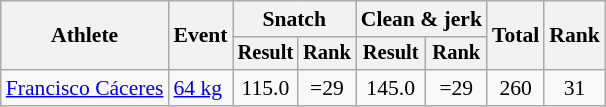<table class="wikitable" style="font-size:90%; text-align: center">
<tr>
<th rowspan="2">Athlete</th>
<th rowspan="2">Event</th>
<th colspan="2">Snatch</th>
<th colspan="2">Clean & jerk</th>
<th rowspan="2">Total</th>
<th rowspan="2">Rank</th>
</tr>
<tr style="font-size:95%">
<th>Result</th>
<th>Rank</th>
<th>Result</th>
<th>Rank</th>
</tr>
<tr align=center>
<td align=left><a href='#'>Francisco Cáceres</a></td>
<td align=left><a href='#'>64 kg</a></td>
<td>115.0</td>
<td>=29</td>
<td>145.0</td>
<td>=29</td>
<td>260</td>
<td>31</td>
</tr>
</table>
